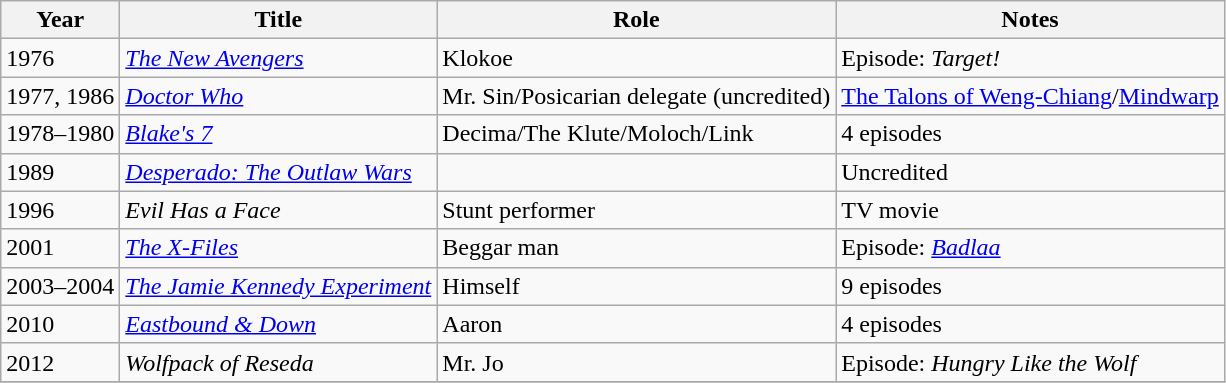<table class = "wikitable sortable">
<tr>
<th>Year</th>
<th>Title</th>
<th>Role</th>
<th>Notes</th>
</tr>
<tr>
<td>1976</td>
<td><em><a href='#'>The New Avengers</a></em></td>
<td>Klokoe</td>
<td>Episode: <em>Target!</em></td>
</tr>
<tr>
<td>1977, 1986</td>
<td><em><a href='#'>Doctor Who</a></em></td>
<td>Mr. Sin/Posicarian delegate (uncredited)</td>
<td><a href='#'>The Talons of Weng-Chiang</a>/<a href='#'>Mindwarp</a></td>
</tr>
<tr>
<td>1978–1980</td>
<td><em><a href='#'>Blake's 7</a></em></td>
<td>Decima/The Klute/Moloch/Link</td>
<td>4 episodes</td>
</tr>
<tr>
<td>1989</td>
<td><em><a href='#'>Desperado: The Outlaw Wars</a></em></td>
<td></td>
<td>Uncredited</td>
</tr>
<tr>
<td>1996</td>
<td><em>Evil Has a Face</em></td>
<td>Stunt performer</td>
<td>TV movie</td>
</tr>
<tr>
<td>2001</td>
<td><em><a href='#'>The X-Files</a></em></td>
<td>Beggar man</td>
<td>Episode: <em><a href='#'>Badlaa</a></em></td>
</tr>
<tr>
<td>2003–2004</td>
<td><em><a href='#'>The Jamie Kennedy Experiment</a></em></td>
<td>Himself</td>
<td>9 episodes</td>
</tr>
<tr>
<td>2010</td>
<td><em><a href='#'>Eastbound & Down</a></em></td>
<td>Aaron</td>
<td>4 episodes</td>
</tr>
<tr>
<td>2012</td>
<td><em>Wolfpack of Reseda</em></td>
<td>Mr. Jo</td>
<td>Episode: <em>Hungry Like the Wolf</em></td>
</tr>
<tr>
</tr>
</table>
